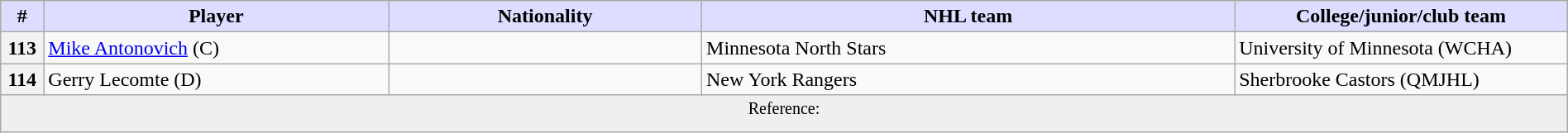<table class="wikitable" style="width: 100%">
<tr>
<th style="background:#ddf; width:2.75%;">#</th>
<th style="background:#ddf; width:22.0%;">Player</th>
<th style="background:#ddf; width:20.0%;">Nationality</th>
<th style="background:#ddf; width:34.0%;">NHL team</th>
<th style="background:#ddf; width:100.0%;">College/junior/club team</th>
</tr>
<tr>
<th>113</th>
<td><a href='#'>Mike Antonovich</a> (C)</td>
<td></td>
<td>Minnesota North Stars</td>
<td>University of Minnesota (WCHA)</td>
</tr>
<tr>
<th>114</th>
<td>Gerry Lecomte (D)</td>
<td></td>
<td>New York Rangers</td>
<td>Sherbrooke Castors (QMJHL)</td>
</tr>
<tr>
<td align=center colspan="6" bgcolor="#efefef"><sup>Reference: </sup></td>
</tr>
</table>
